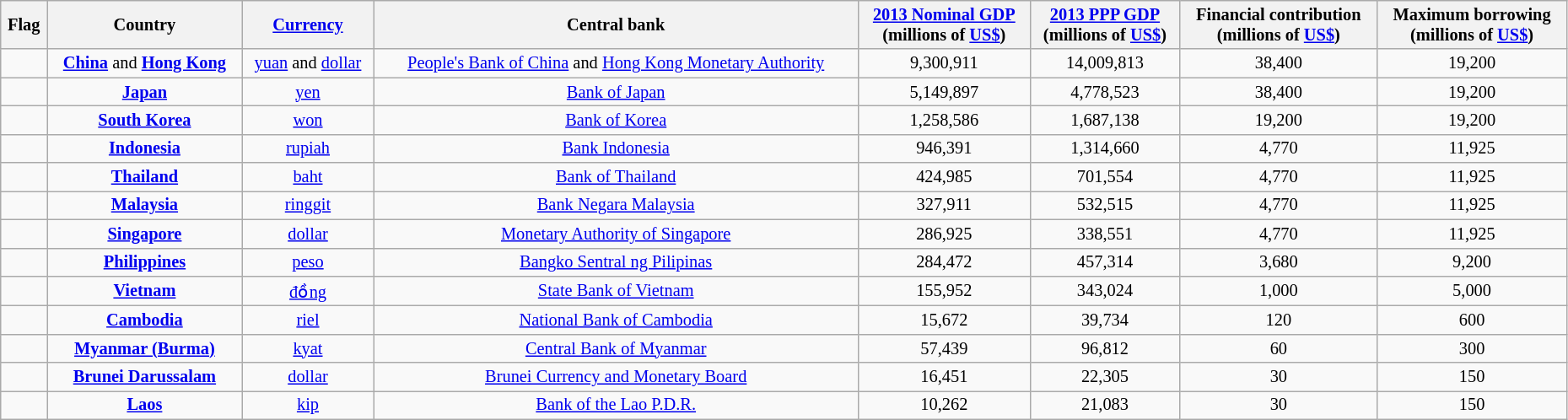<table class="wikitable sortable" width="98%" style="font-size:85%;">
<tr>
<th class="unsortable">Flag</th>
<th>Country</th>
<th class="unsortable"><a href='#'>Currency</a></th>
<th class="unsortable">Central bank</th>
<th><a href='#'>2013 Nominal GDP</a> <br>(millions of <a href='#'>US$</a>)</th>
<th><a href='#'>2013 PPP GDP</a> <br>(millions of <a href='#'>US$</a>)</th>
<th>Financial contribution<br>(millions of <a href='#'>US$</a>)</th>
<th>Maximum borrowing<br>(millions of <a href='#'>US$</a>)</th>
</tr>
<tr>
<td align=center> </td>
<td align=center><strong><a href='#'>China</a></strong> and <strong><a href='#'>Hong Kong</a></strong></td>
<td align=center><a href='#'>yuan</a> and <a href='#'>dollar</a></td>
<td align=center><a href='#'>People's Bank of China</a> and <a href='#'>Hong Kong Monetary Authority</a></td>
<td align=center>9,300,911</td>
<td align=center>14,009,813</td>
<td align=center>38,400</td>
<td align=center>19,200</td>
</tr>
<tr>
<td align=center></td>
<td align=center><strong><a href='#'>Japan</a></strong></td>
<td align=center><a href='#'>yen</a></td>
<td align=center><a href='#'>Bank of Japan</a></td>
<td align=center>5,149,897</td>
<td align=center>4,778,523</td>
<td align=center>38,400</td>
<td align=center>19,200</td>
</tr>
<tr>
<td align=center></td>
<td align=center><strong><a href='#'>South Korea</a></strong></td>
<td align=center><a href='#'>won</a></td>
<td align=center><a href='#'>Bank of Korea</a></td>
<td align=center>1,258,586</td>
<td align=center>1,687,138</td>
<td align=center>19,200</td>
<td align=center>19,200</td>
</tr>
<tr>
<td align=center></td>
<td align=center><strong><a href='#'>Indonesia</a></strong></td>
<td align=center><a href='#'>rupiah</a></td>
<td align=center><a href='#'>Bank Indonesia</a></td>
<td align=center>946,391</td>
<td align=center>1,314,660</td>
<td align=center>4,770</td>
<td align=center>11,925</td>
</tr>
<tr>
<td align=center></td>
<td align=center><strong><a href='#'>Thailand</a></strong></td>
<td align=center><a href='#'>baht</a></td>
<td align=center><a href='#'>Bank of Thailand</a></td>
<td align=center>424,985</td>
<td align=center>701,554</td>
<td align=center>4,770</td>
<td align=center>11,925</td>
</tr>
<tr>
<td align=center></td>
<td align=center><strong><a href='#'>Malaysia</a></strong></td>
<td align=center><a href='#'>ringgit</a></td>
<td align=center><a href='#'>Bank Negara Malaysia</a></td>
<td align=center>327,911</td>
<td align=center>532,515</td>
<td align=center>4,770</td>
<td align=center>11,925</td>
</tr>
<tr>
<td align=center></td>
<td align=center><strong><a href='#'>Singapore</a></strong></td>
<td align=center><a href='#'>dollar</a></td>
<td align=center><a href='#'>Monetary Authority of Singapore</a></td>
<td align=center>286,925</td>
<td align=center>338,551</td>
<td align=center>4,770</td>
<td align=center>11,925</td>
</tr>
<tr>
<td align=center></td>
<td align=center><strong><a href='#'>Philippines</a></strong></td>
<td align=center><a href='#'>peso</a></td>
<td align=center><a href='#'>Bangko Sentral ng Pilipinas</a></td>
<td align=center>284,472</td>
<td align=center>457,314</td>
<td align=center>3,680</td>
<td align=center>9,200</td>
</tr>
<tr>
<td align=center></td>
<td align=center><strong><a href='#'>Vietnam</a></strong></td>
<td align=center><a href='#'>đồng</a></td>
<td align=center><a href='#'>State Bank of Vietnam</a></td>
<td align=center>155,952</td>
<td align=center>343,024</td>
<td align=center>1,000</td>
<td align=center>5,000</td>
</tr>
<tr>
<td align=center></td>
<td align=center><strong><a href='#'>Cambodia</a></strong></td>
<td align=center><a href='#'>riel</a></td>
<td align=center><a href='#'>National Bank of Cambodia</a></td>
<td align=center>15,672</td>
<td align=center>39,734</td>
<td align=center>120</td>
<td align=center>600</td>
</tr>
<tr>
<td align=center></td>
<td align=center><strong><a href='#'>Myanmar (Burma)</a></strong></td>
<td align=center><a href='#'>kyat</a></td>
<td align=center><a href='#'>Central Bank of Myanmar</a></td>
<td align=center>57,439</td>
<td align=center>96,812</td>
<td align=center>60</td>
<td align=center>300</td>
</tr>
<tr>
<td align=center></td>
<td align=center><strong><a href='#'>Brunei Darussalam</a></strong></td>
<td align=center><a href='#'>dollar</a></td>
<td align=center><a href='#'>Brunei Currency and Monetary Board</a></td>
<td align=center>16,451</td>
<td align=center>22,305</td>
<td align=center>30</td>
<td align=center>150</td>
</tr>
<tr>
<td align=center></td>
<td align=center><strong><a href='#'>Laos</a></strong></td>
<td align=center><a href='#'>kip</a></td>
<td align=center><a href='#'>Bank of the Lao P.D.R.</a></td>
<td align=center>10,262</td>
<td align=center>21,083</td>
<td align=center>30</td>
<td align=center>150</td>
</tr>
</table>
